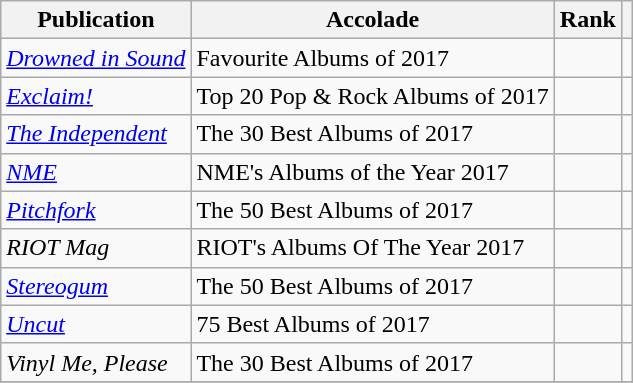<table class="sortable wikitable">
<tr>
<th>Publication</th>
<th>Accolade</th>
<th>Rank</th>
<th class="unsortable"></th>
</tr>
<tr>
<td><em><a href='#'>Drowned in Sound</a></em></td>
<td>Favourite Albums of 2017</td>
<td></td>
<td></td>
</tr>
<tr>
<td><em><a href='#'>Exclaim!</a></em></td>
<td>Top 20 Pop & Rock Albums of 2017</td>
<td></td>
<td></td>
</tr>
<tr>
<td><em><a href='#'>The Independent</a></em></td>
<td>The 30 Best Albums of 2017</td>
<td></td>
<td></td>
</tr>
<tr>
<td><em><a href='#'>NME</a></em></td>
<td>NME's Albums of the Year 2017</td>
<td></td>
<td></td>
</tr>
<tr>
<td><em><a href='#'>Pitchfork</a></em></td>
<td>The 50 Best Albums of 2017</td>
<td></td>
<td></td>
</tr>
<tr>
<td><em>RIOT Mag</em></td>
<td>RIOT's Albums Of The Year 2017</td>
<td></td>
<td></td>
</tr>
<tr>
<td><em><a href='#'>Stereogum</a></em></td>
<td>The 50 Best Albums of 2017</td>
<td></td>
<td></td>
</tr>
<tr>
<td><em><a href='#'>Uncut</a></em></td>
<td>75 Best Albums of 2017</td>
<td></td>
<td></td>
</tr>
<tr>
<td><em>Vinyl Me, Please</em></td>
<td>The 30 Best Albums of 2017</td>
<td></td>
<td></td>
</tr>
<tr>
</tr>
</table>
